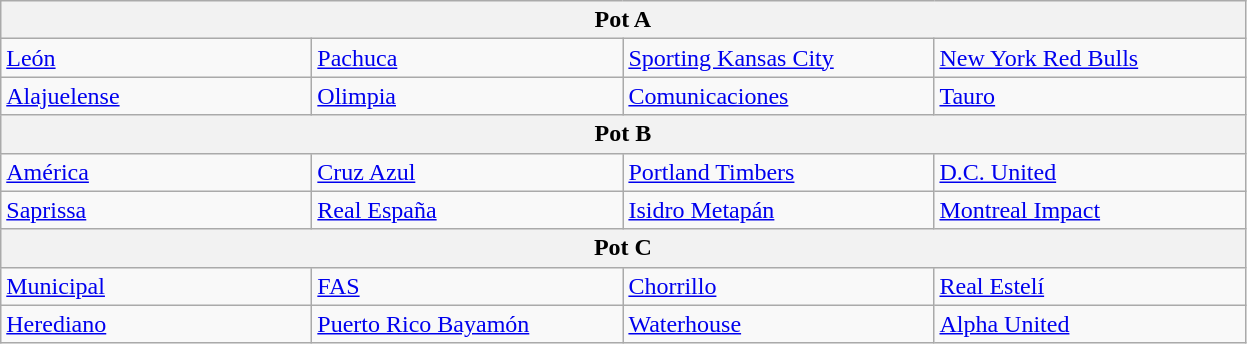<table class="wikitable">
<tr>
<th colspan=4>Pot A</th>
</tr>
<tr>
<td width=200> <a href='#'>León</a></td>
<td width=200> <a href='#'>Pachuca</a></td>
<td width=200> <a href='#'>Sporting Kansas City</a></td>
<td width=200> <a href='#'>New York Red Bulls</a></td>
</tr>
<tr>
<td> <a href='#'>Alajuelense</a></td>
<td> <a href='#'>Olimpia</a></td>
<td> <a href='#'>Comunicaciones</a></td>
<td> <a href='#'>Tauro</a></td>
</tr>
<tr>
<th colspan=4>Pot B</th>
</tr>
<tr>
<td> <a href='#'>América</a></td>
<td> <a href='#'>Cruz Azul</a></td>
<td> <a href='#'>Portland Timbers</a></td>
<td> <a href='#'>D.C. United</a></td>
</tr>
<tr>
<td> <a href='#'>Saprissa</a></td>
<td> <a href='#'>Real España</a></td>
<td> <a href='#'>Isidro Metapán</a></td>
<td> <a href='#'>Montreal Impact</a></td>
</tr>
<tr>
<th colspan=4>Pot C</th>
</tr>
<tr>
<td> <a href='#'>Municipal</a></td>
<td> <a href='#'>FAS</a></td>
<td> <a href='#'>Chorrillo</a></td>
<td> <a href='#'>Real Estelí</a></td>
</tr>
<tr>
<td> <a href='#'>Herediano</a></td>
<td> <a href='#'>Puerto Rico Bayamón</a></td>
<td> <a href='#'>Waterhouse</a></td>
<td> <a href='#'>Alpha United</a></td>
</tr>
</table>
